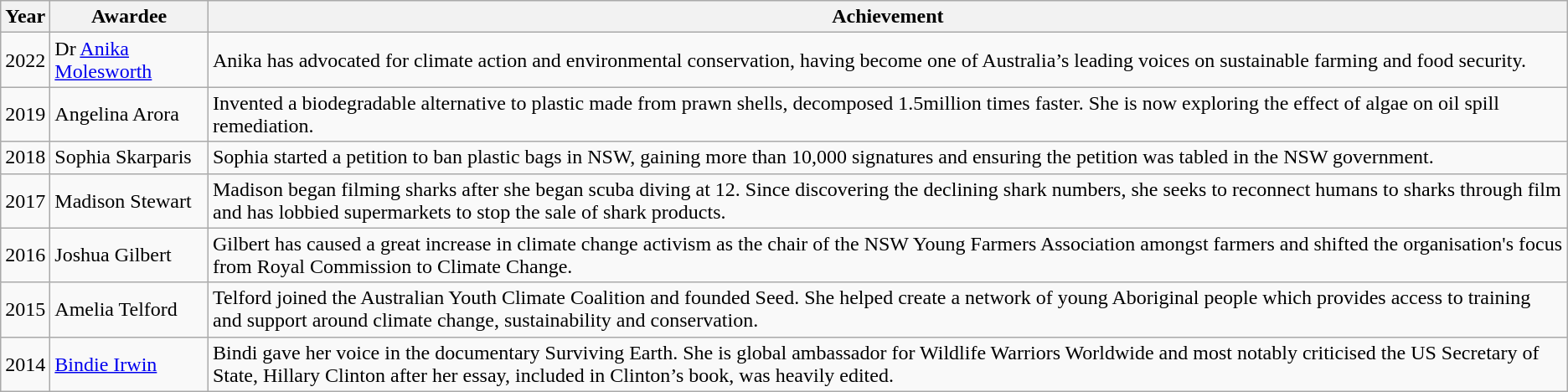<table class="wikitable">
<tr>
<th>Year</th>
<th>Awardee</th>
<th>Achievement</th>
</tr>
<tr>
<td>2022</td>
<td>Dr <a href='#'>Anika Molesworth</a></td>
<td>Anika has advocated for climate action and environmental conservation, having become one of Australia’s leading voices on sustainable farming and food security.</td>
</tr>
<tr>
<td>2019</td>
<td>Angelina Arora</td>
<td>Invented a biodegradable alternative to plastic made from prawn shells, decomposed 1.5million times faster. She is now exploring the effect of algae on oil spill remediation.</td>
</tr>
<tr>
<td>2018</td>
<td>Sophia Skarparis</td>
<td>Sophia started a petition to ban plastic bags in NSW, gaining more than 10,000 signatures and ensuring the petition was tabled in the NSW government.</td>
</tr>
<tr>
<td>2017</td>
<td>Madison Stewart</td>
<td>Madison began filming sharks after she began scuba diving at 12. Since discovering the declining shark numbers, she seeks to reconnect humans to sharks through film and has lobbied supermarkets to stop the sale of shark products.</td>
</tr>
<tr>
<td>2016</td>
<td>Joshua Gilbert</td>
<td>Gilbert has caused a great increase in climate change activism as the chair of the NSW Young Farmers Association amongst farmers and shifted the organisation's focus from Royal Commission to Climate Change.</td>
</tr>
<tr>
<td>2015</td>
<td>Amelia Telford</td>
<td>Telford joined the Australian Youth Climate Coalition and founded Seed. She helped create a network of young Aboriginal people which provides access to training and support around climate change, sustainability and conservation.</td>
</tr>
<tr>
<td>2014</td>
<td><a href='#'>Bindie Irwin</a></td>
<td>Bindi gave her voice in the documentary Surviving Earth. She is global ambassador for Wildlife Warriors Worldwide and most notably criticised the US Secretary of State, Hillary Clinton after her essay, included in Clinton’s book, was heavily edited.</td>
</tr>
</table>
